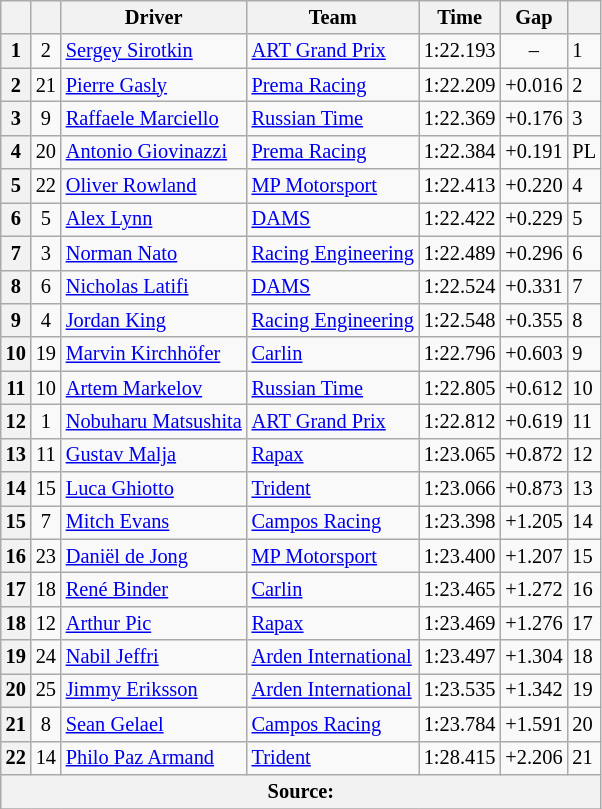<table class="wikitable" style="font-size:85%">
<tr>
<th></th>
<th></th>
<th>Driver</th>
<th>Team</th>
<th>Time</th>
<th>Gap</th>
<th></th>
</tr>
<tr>
<th>1</th>
<td align="center">2</td>
<td> <a href='#'>Sergey Sirotkin</a></td>
<td><a href='#'>ART Grand Prix</a></td>
<td>1:22.193</td>
<td align="center">–</td>
<td>1</td>
</tr>
<tr>
<th>2</th>
<td align="center">21</td>
<td> <a href='#'>Pierre Gasly</a></td>
<td><a href='#'>Prema Racing</a></td>
<td>1:22.209</td>
<td>+0.016</td>
<td>2</td>
</tr>
<tr>
<th>3</th>
<td align="center">9</td>
<td> <a href='#'>Raffaele Marciello</a></td>
<td><a href='#'>Russian Time</a></td>
<td>1:22.369</td>
<td>+0.176</td>
<td>3</td>
</tr>
<tr>
<th>4</th>
<td align="center">20</td>
<td> <a href='#'>Antonio Giovinazzi</a></td>
<td><a href='#'>Prema Racing</a></td>
<td>1:22.384</td>
<td>+0.191</td>
<td>PL</td>
</tr>
<tr>
<th>5</th>
<td align="center">22</td>
<td> <a href='#'>Oliver Rowland</a></td>
<td><a href='#'>MP Motorsport</a></td>
<td>1:22.413</td>
<td>+0.220</td>
<td>4</td>
</tr>
<tr>
<th>6</th>
<td align="center">5</td>
<td> <a href='#'>Alex Lynn</a></td>
<td><a href='#'>DAMS</a></td>
<td>1:22.422</td>
<td>+0.229</td>
<td>5</td>
</tr>
<tr>
<th>7</th>
<td align="center">3</td>
<td> <a href='#'>Norman Nato</a></td>
<td><a href='#'>Racing Engineering</a></td>
<td>1:22.489</td>
<td>+0.296</td>
<td>6</td>
</tr>
<tr>
<th>8</th>
<td align="center">6</td>
<td> <a href='#'>Nicholas Latifi</a></td>
<td><a href='#'>DAMS</a></td>
<td>1:22.524</td>
<td>+0.331</td>
<td>7</td>
</tr>
<tr>
<th>9</th>
<td align="center">4</td>
<td> <a href='#'>Jordan King</a></td>
<td><a href='#'>Racing Engineering</a></td>
<td>1:22.548</td>
<td>+0.355</td>
<td>8</td>
</tr>
<tr>
<th>10</th>
<td align="center">19</td>
<td> <a href='#'>Marvin Kirchhöfer</a></td>
<td><a href='#'>Carlin</a></td>
<td>1:22.796</td>
<td>+0.603</td>
<td>9</td>
</tr>
<tr>
<th>11</th>
<td align="center">10</td>
<td> <a href='#'>Artem Markelov</a></td>
<td><a href='#'>Russian Time</a></td>
<td>1:22.805</td>
<td>+0.612</td>
<td>10</td>
</tr>
<tr>
<th>12</th>
<td align="center">1</td>
<td> <a href='#'>Nobuharu Matsushita</a></td>
<td><a href='#'>ART Grand Prix</a></td>
<td>1:22.812</td>
<td>+0.619</td>
<td>11</td>
</tr>
<tr>
<th>13</th>
<td align="center">11</td>
<td> <a href='#'>Gustav Malja</a></td>
<td><a href='#'>Rapax</a></td>
<td>1:23.065</td>
<td>+0.872</td>
<td>12</td>
</tr>
<tr>
<th>14</th>
<td align="center">15</td>
<td> <a href='#'>Luca Ghiotto</a></td>
<td><a href='#'>Trident</a></td>
<td>1:23.066</td>
<td>+0.873</td>
<td>13</td>
</tr>
<tr>
<th>15</th>
<td align="center">7</td>
<td> <a href='#'>Mitch Evans</a></td>
<td><a href='#'>Campos Racing</a></td>
<td>1:23.398</td>
<td>+1.205</td>
<td>14</td>
</tr>
<tr>
<th>16</th>
<td align="center">23</td>
<td> <a href='#'>Daniël de Jong</a></td>
<td><a href='#'>MP Motorsport</a></td>
<td>1:23.400</td>
<td>+1.207</td>
<td>15</td>
</tr>
<tr>
<th>17</th>
<td align="center">18</td>
<td> <a href='#'>René Binder</a></td>
<td><a href='#'>Carlin</a></td>
<td>1:23.465</td>
<td>+1.272</td>
<td>16</td>
</tr>
<tr>
<th>18</th>
<td align="center">12</td>
<td> <a href='#'>Arthur Pic</a></td>
<td><a href='#'>Rapax</a></td>
<td>1:23.469</td>
<td>+1.276</td>
<td>17</td>
</tr>
<tr>
<th>19</th>
<td align="center">24</td>
<td> <a href='#'>Nabil Jeffri</a></td>
<td><a href='#'>Arden International</a></td>
<td>1:23.497</td>
<td>+1.304</td>
<td>18</td>
</tr>
<tr>
<th>20</th>
<td align="center">25</td>
<td> <a href='#'>Jimmy Eriksson</a></td>
<td><a href='#'>Arden International</a></td>
<td>1:23.535</td>
<td>+1.342</td>
<td>19</td>
</tr>
<tr>
<th>21</th>
<td align="center">8</td>
<td> <a href='#'>Sean Gelael</a></td>
<td><a href='#'>Campos Racing</a></td>
<td>1:23.784</td>
<td>+1.591</td>
<td>20</td>
</tr>
<tr>
<th>22</th>
<td align="center">14</td>
<td> <a href='#'>Philo Paz Armand</a></td>
<td><a href='#'>Trident</a></td>
<td>1:28.415</td>
<td>+2.206</td>
<td>21</td>
</tr>
<tr>
<th colspan="7">Source:</th>
</tr>
<tr>
</tr>
</table>
